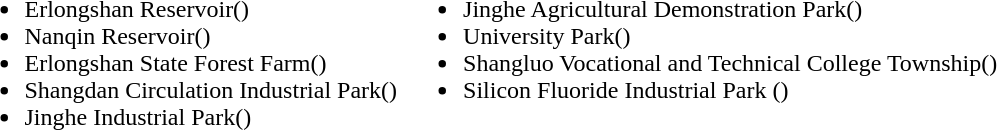<table>
<tr>
<td valign="top"><br><ul><li>Erlongshan Reservoir()</li><li>Nanqin Reservoir()</li><li>Erlongshan State Forest Farm()</li><li>Shangdan Circulation Industrial Park()</li><li>Jinghe Industrial Park()</li></ul></td>
<td valign="top"><br><ul><li>Jinghe Agricultural Demonstration Park()</li><li>University Park()</li><li>Shangluo Vocational and Technical College Township()</li><li>Silicon Fluoride Industrial Park ()</li></ul></td>
</tr>
</table>
